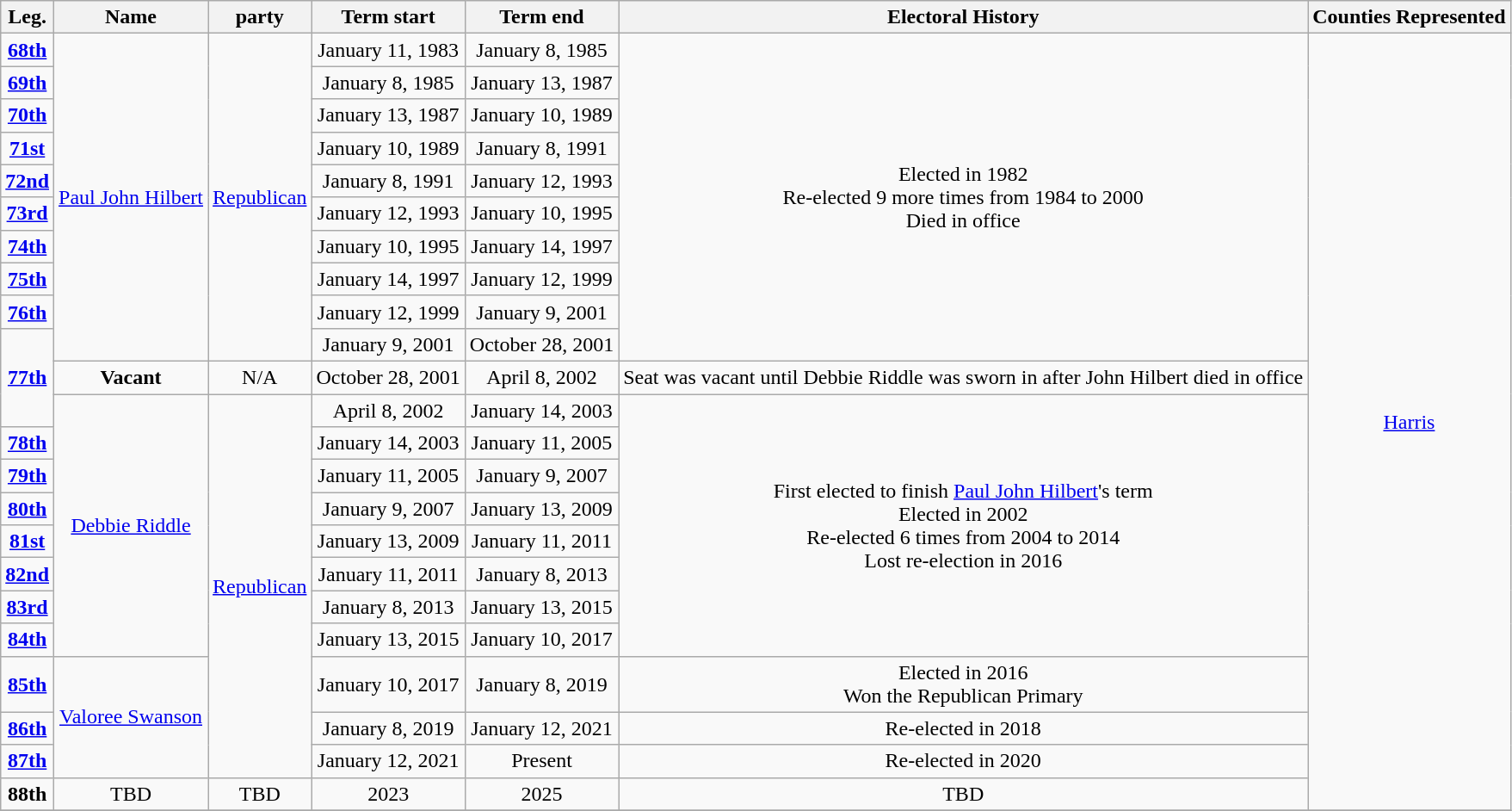<table class="wikitable" style="text-align:center">
<tr>
<th>Leg.</th>
<th>Name</th>
<th>party</th>
<th>Term start</th>
<th>Term end</th>
<th>Electoral History</th>
<th>Counties Represented</th>
</tr>
<tr>
<td><a href='#'><strong>68th</strong></a></td>
<td rowspan=10><a href='#'>Paul John Hilbert</a></td>
<td rowspan=10 ><a href='#'>Republican</a></td>
<td>January 11, 1983</td>
<td>January 8, 1985</td>
<td rowspan=10>Elected in 1982<br>Re-elected 9 more times from 1984 to 2000<br>Died in office</td>
<td rowspan="23"><a href='#'>Harris</a></td>
</tr>
<tr>
<td><a href='#'><strong>69th</strong></a></td>
<td>January 8, 1985</td>
<td>January 13, 1987</td>
</tr>
<tr>
<td><a href='#'><strong>70th</strong></a></td>
<td>January 13, 1987</td>
<td>January 10, 1989</td>
</tr>
<tr>
<td><a href='#'><strong>71st</strong></a></td>
<td>January 10, 1989</td>
<td>January 8, 1991</td>
</tr>
<tr>
<td><a href='#'><strong>72nd</strong></a></td>
<td>January 8, 1991</td>
<td>January 12, 1993</td>
</tr>
<tr>
<td><a href='#'><strong>73rd</strong></a></td>
<td>January 12, 1993</td>
<td>January 10, 1995</td>
</tr>
<tr>
<td><a href='#'><strong>74th</strong></a></td>
<td>January 10, 1995</td>
<td>January 14, 1997</td>
</tr>
<tr>
<td><a href='#'><strong>75th</strong></a></td>
<td>January 14, 1997</td>
<td>January 12, 1999</td>
</tr>
<tr>
<td><a href='#'><strong>76th</strong></a></td>
<td>January 12, 1999</td>
<td>January 9, 2001</td>
</tr>
<tr>
<td rowspan=3><a href='#'><strong>77th</strong></a></td>
<td>January 9, 2001</td>
<td>October 28, 2001</td>
</tr>
<tr>
<td><strong>Vacant</strong></td>
<td>N/A</td>
<td>October 28, 2001</td>
<td>April 8, 2002</td>
<td>Seat was vacant until Debbie Riddle was sworn in after John Hilbert died in office</td>
</tr>
<tr>
<td rowspan=8><a href='#'>Debbie Riddle</a></td>
<td rowspan=11 ><a href='#'>Republican</a></td>
<td>April 8, 2002</td>
<td>January 14, 2003</td>
<td rowspan=8>First elected to finish <a href='#'>Paul John Hilbert</a>'s term<br>Elected in 2002<br>Re-elected 6 times from 2004 to 2014<br>Lost re-election in 2016</td>
</tr>
<tr>
<td><a href='#'><strong>78th</strong></a></td>
<td>January 14, 2003</td>
<td>January 11, 2005</td>
</tr>
<tr>
<td><a href='#'><strong>79th</strong></a></td>
<td>January 11, 2005</td>
<td>January 9, 2007</td>
</tr>
<tr>
<td><a href='#'><strong>80th</strong></a></td>
<td>January 9, 2007</td>
<td>January 13, 2009</td>
</tr>
<tr>
<td><a href='#'><strong>81st</strong></a></td>
<td>January 13, 2009</td>
<td>January 11, 2011</td>
</tr>
<tr>
<td><a href='#'><strong>82nd</strong></a></td>
<td>January 11, 2011</td>
<td>January 8, 2013</td>
</tr>
<tr>
<td><a href='#'><strong>83rd</strong></a></td>
<td>January 8, 2013</td>
<td>January 13, 2015</td>
</tr>
<tr>
<td><a href='#'><strong>84th</strong></a></td>
<td>January 13, 2015</td>
<td>January 10, 2017</td>
</tr>
<tr>
<td><a href='#'><strong>85th</strong></a></td>
<td rowspan=3><a href='#'>Valoree Swanson</a></td>
<td>January 10, 2017</td>
<td>January 8, 2019</td>
<td>Elected in 2016<br>Won the Republican Primary</td>
</tr>
<tr>
<td><a href='#'><strong>86th</strong></a></td>
<td>January 8, 2019</td>
<td>January 12, 2021</td>
<td>Re-elected in 2018</td>
</tr>
<tr>
<td><a href='#'><strong>87th</strong></a></td>
<td>January 12, 2021</td>
<td>Present</td>
<td>Re-elected in 2020</td>
</tr>
<tr>
<td><strong>88th</strong></td>
<td>TBD</td>
<td>TBD</td>
<td>2023</td>
<td>2025</td>
<td>TBD</td>
</tr>
<tr>
</tr>
</table>
